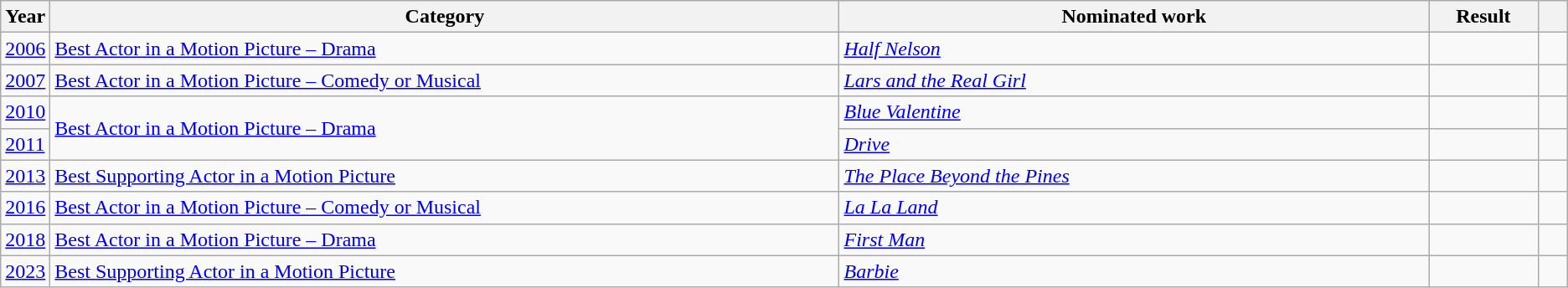<table class=wikitable>
<tr>
<th scope="col" style="width:1em;">Year</th>
<th scope="col" style="width:39em;">Category</th>
<th scope="col" style="width:29em;">Nominated work</th>
<th scope="col" style="width:5em;">Result</th>
<th scope="col" style="width:1em;"></th>
</tr>
<tr>
<td><a href='#'>2006</a></td>
<td><a href='#'>Best Actor in a Motion Picture – Drama</a></td>
<td><em><a href='#'>Half Nelson</a></em></td>
<td></td>
<td></td>
</tr>
<tr>
<td><a href='#'>2007</a></td>
<td><a href='#'>Best Actor in a Motion Picture – Comedy or Musical</a></td>
<td><em><a href='#'>Lars and the Real Girl</a></em></td>
<td></td>
<td></td>
</tr>
<tr>
<td><a href='#'>2010</a></td>
<td rowspan=2><a href='#'>Best Actor in a Motion Picture – Drama</a></td>
<td><em><a href='#'>Blue Valentine</a></em></td>
<td></td>
<td></td>
</tr>
<tr>
<td><a href='#'>2011</a></td>
<td><em><a href='#'>Drive</a></em></td>
<td></td>
<td></td>
</tr>
<tr>
<td><a href='#'>2013</a></td>
<td><a href='#'>Best Supporting Actor in a Motion Picture</a></td>
<td><em><a href='#'>The Place Beyond the Pines</a></em></td>
<td></td>
<td></td>
</tr>
<tr>
<td><a href='#'>2016</a></td>
<td><a href='#'>Best Actor in a Motion Picture – Comedy or Musical</a></td>
<td><em><a href='#'>La La Land</a></em></td>
<td></td>
<td></td>
</tr>
<tr>
<td><a href='#'>2018</a></td>
<td><a href='#'>Best Actor in a Motion Picture – Drama</a></td>
<td><em><a href='#'>First Man</a></em></td>
<td></td>
<td></td>
</tr>
<tr>
<td><a href='#'>2023</a></td>
<td><a href='#'>Best Supporting Actor in a Motion Picture</a></td>
<td><em><a href='#'>Barbie</a></em></td>
<td></td>
<td></td>
</tr>
</table>
